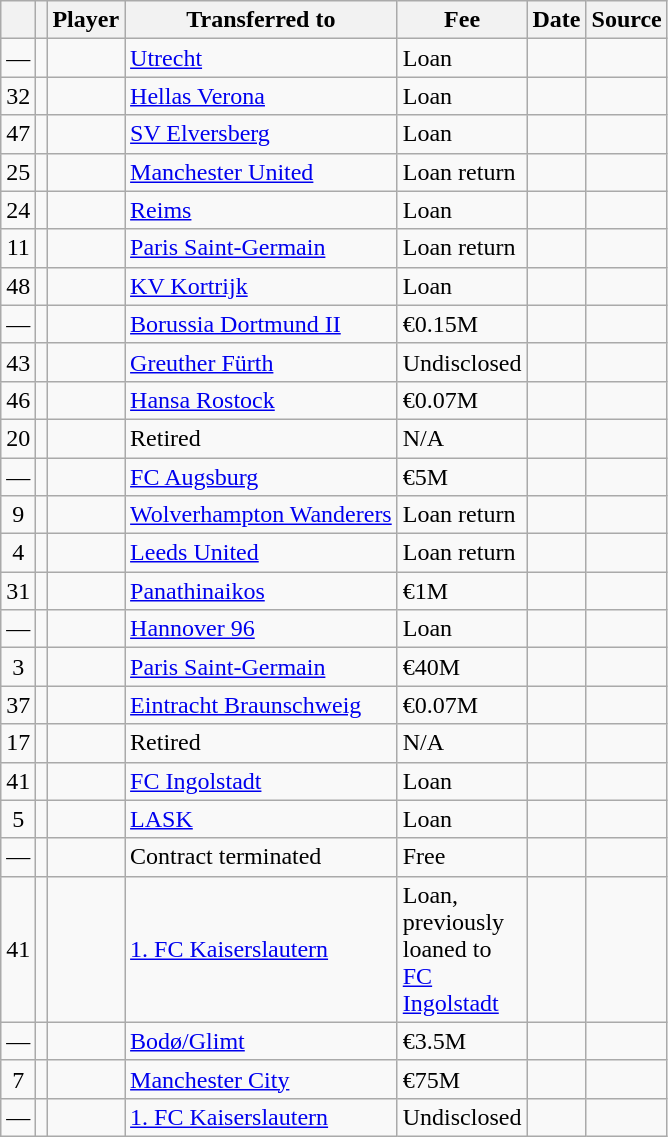<table class="wikitable plainrowheaders sortable">
<tr>
<th></th>
<th></th>
<th scope=col>Player</th>
<th>Transferred to</th>
<th scope=col; style="width: 65px;" data-sort-type=currency>Fee</th>
<th scope=col>Date</th>
<th scope=col>Source</th>
</tr>
<tr>
<td align=center>—</td>
<td align=center></td>
<td></td>
<td> <a href='#'>Utrecht</a></td>
<td>Loan</td>
<td></td>
<td></td>
</tr>
<tr>
<td align=center>32</td>
<td align=center></td>
<td></td>
<td> <a href='#'>Hellas Verona</a></td>
<td>Loan</td>
<td></td>
<td></td>
</tr>
<tr>
<td align=center>47</td>
<td align=center></td>
<td></td>
<td> <a href='#'>SV Elversberg</a></td>
<td>Loan</td>
<td></td>
<td></td>
</tr>
<tr>
<td align=center>25</td>
<td align=center></td>
<td></td>
<td> <a href='#'>Manchester United</a></td>
<td>Loan return</td>
<td></td>
<td></td>
</tr>
<tr>
<td align=center>24</td>
<td align=center></td>
<td></td>
<td> <a href='#'>Reims</a></td>
<td>Loan</td>
<td></td>
<td></td>
</tr>
<tr>
<td align=center>11</td>
<td align=center></td>
<td></td>
<td> <a href='#'>Paris Saint-Germain</a></td>
<td>Loan return</td>
<td></td>
<td></td>
</tr>
<tr>
<td align=center>48</td>
<td align=center></td>
<td></td>
<td> <a href='#'>KV Kortrijk</a></td>
<td>Loan</td>
<td></td>
<td></td>
</tr>
<tr>
<td align=center>—</td>
<td align=center></td>
<td></td>
<td> <a href='#'>Borussia Dortmund II</a></td>
<td>€0.15M</td>
<td></td>
<td></td>
</tr>
<tr>
<td align=center>43</td>
<td align=center></td>
<td></td>
<td> <a href='#'>Greuther Fürth</a></td>
<td>Undisclosed</td>
<td></td>
<td></td>
</tr>
<tr>
<td align=center>46</td>
<td align=center></td>
<td></td>
<td> <a href='#'>Hansa Rostock</a></td>
<td>€0.07M</td>
<td></td>
<td></td>
</tr>
<tr>
<td align=center>20</td>
<td align=center></td>
<td></td>
<td>Retired</td>
<td>N/A</td>
<td></td>
<td></td>
</tr>
<tr>
<td align=center>—</td>
<td align=center></td>
<td></td>
<td> <a href='#'>FC Augsburg</a></td>
<td>€5M</td>
<td></td>
<td></td>
</tr>
<tr>
<td align=center>9</td>
<td align=center></td>
<td></td>
<td> <a href='#'>Wolverhampton Wanderers</a></td>
<td>Loan return</td>
<td></td>
<td></td>
</tr>
<tr>
<td align=center>4</td>
<td align=center></td>
<td></td>
<td> <a href='#'>Leeds United</a></td>
<td>Loan return</td>
<td></td>
<td></td>
</tr>
<tr>
<td align=center>31</td>
<td align=center></td>
<td></td>
<td> <a href='#'>Panathinaikos</a></td>
<td>€1M</td>
<td></td>
<td></td>
</tr>
<tr>
<td align=center>—</td>
<td align=center></td>
<td></td>
<td> <a href='#'>Hannover 96</a></td>
<td>Loan</td>
<td></td>
<td></td>
</tr>
<tr>
<td align=center>3</td>
<td align=center></td>
<td></td>
<td> <a href='#'>Paris Saint-Germain</a></td>
<td>€40M</td>
<td></td>
<td></td>
</tr>
<tr>
<td align=center>37</td>
<td align=center></td>
<td></td>
<td> <a href='#'>Eintracht Braunschweig</a></td>
<td>€0.07M</td>
<td></td>
<td></td>
</tr>
<tr>
<td align=center>17</td>
<td align=center></td>
<td></td>
<td>Retired</td>
<td>N/A</td>
<td></td>
<td></td>
</tr>
<tr>
<td align=center>41</td>
<td align=center></td>
<td></td>
<td> <a href='#'>FC Ingolstadt</a></td>
<td>Loan</td>
<td></td>
<td></td>
</tr>
<tr>
<td align=center>5</td>
<td align=center></td>
<td></td>
<td> <a href='#'>LASK</a></td>
<td>Loan</td>
<td></td>
<td></td>
</tr>
<tr>
<td align=center>—</td>
<td align=center></td>
<td></td>
<td>Contract terminated</td>
<td>Free</td>
<td></td>
<td></td>
</tr>
<tr>
<td align=center>41</td>
<td align=center></td>
<td></td>
<td> <a href='#'>1. FC Kaiserslautern</a></td>
<td>Loan, previously loaned to <a href='#'>FC Ingolstadt</a></td>
<td></td>
<td></td>
</tr>
<tr>
<td align=center>—</td>
<td align=center></td>
<td></td>
<td> <a href='#'>Bodø/Glimt</a></td>
<td>€3.5M</td>
<td></td>
<td></td>
</tr>
<tr>
<td align=center>7</td>
<td align=center></td>
<td></td>
<td> <a href='#'>Manchester City</a></td>
<td>€75M</td>
<td></td>
<td></td>
</tr>
<tr>
<td align=center>—</td>
<td align=center></td>
<td></td>
<td> <a href='#'>1. FC Kaiserslautern</a></td>
<td>Undisclosed</td>
<td></td>
<td></td>
</tr>
</table>
